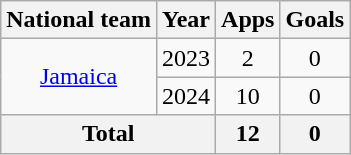<table class="wikitable" style="text-align: center;">
<tr>
<th>National team</th>
<th>Year</th>
<th>Apps</th>
<th>Goals</th>
</tr>
<tr>
<td rowspan="2"><a href='#'>Jamaica</a></td>
<td>2023</td>
<td>2</td>
<td>0</td>
</tr>
<tr>
<td>2024</td>
<td>10</td>
<td>0</td>
</tr>
<tr>
<th colspan=2>Total</th>
<th>12</th>
<th>0</th>
</tr>
</table>
